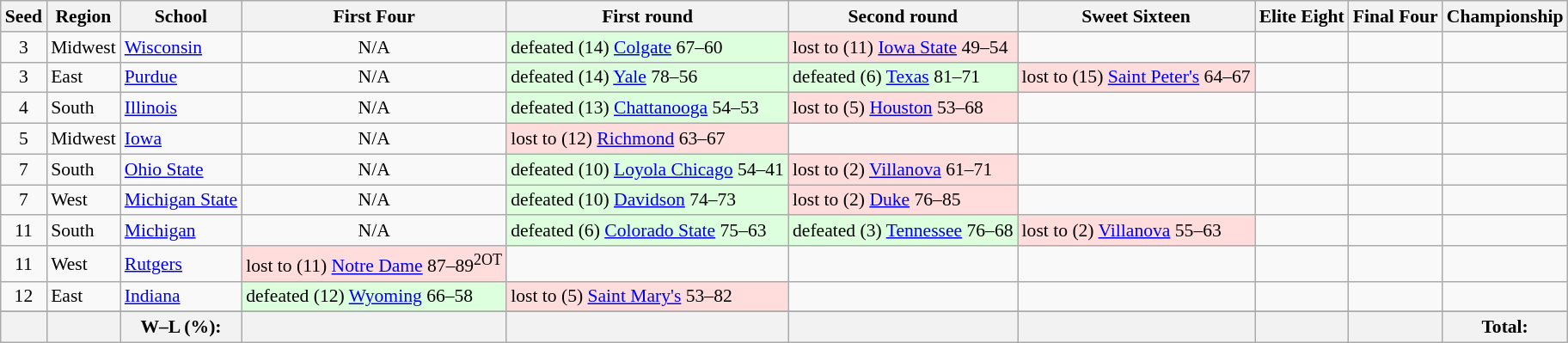<table class="sortable wikitable" style="white-space:nowrap; font-size:90%">
<tr>
<th>Seed</th>
<th>Region</th>
<th>School</th>
<th>First Four</th>
<th>First round</th>
<th>Second round</th>
<th>Sweet Sixteen</th>
<th>Elite Eight</th>
<th>Final Four</th>
<th>Championship</th>
</tr>
<tr>
<td align=center>3</td>
<td>Midwest</td>
<td><a href='#'>Wisconsin</a></td>
<td align=center>N/A</td>
<td style="background:#ddffdd;">defeated (14) <a href='#'>Colgate</a> 67–60</td>
<td style="background:#ffdddd;">lost to (11) <a href='#'>Iowa State</a> 49–54</td>
<td></td>
<td></td>
<td></td>
<td></td>
</tr>
<tr>
<td align=center>3</td>
<td>East</td>
<td><a href='#'>Purdue</a></td>
<td align=center>N/A</td>
<td style="background:#ddffdd;">defeated (14) <a href='#'>Yale</a> 78–56</td>
<td style="background:#ddffdd;">defeated (6) <a href='#'>Texas</a> 81–71</td>
<td style="background:#ffdddd;">lost to (15) <a href='#'>Saint Peter's</a> 64–67</td>
<td></td>
<td></td>
<td></td>
</tr>
<tr>
<td align=center>4</td>
<td>South</td>
<td><a href='#'>Illinois</a></td>
<td align=center>N/A</td>
<td style="background:#ddffdd;">defeated (13) <a href='#'>Chattanooga</a> 54–53</td>
<td style="background:#ffdddd;">lost to (5) <a href='#'>Houston</a> 53–68</td>
<td></td>
<td></td>
<td></td>
<td></td>
</tr>
<tr>
<td align=center>5</td>
<td>Midwest</td>
<td><a href='#'>Iowa</a></td>
<td align=center>N/A</td>
<td style="background:#ffdddd;">lost to (12) <a href='#'>Richmond</a> 63–67</td>
<td></td>
<td></td>
<td></td>
<td></td>
<td></td>
</tr>
<tr>
<td align=center>7</td>
<td>South</td>
<td><a href='#'>Ohio State</a></td>
<td align=center>N/A</td>
<td style="background:#ddffdd;">defeated (10) <a href='#'>Loyola Chicago</a> 54–41</td>
<td style="background:#ffdddd;">lost to (2) <a href='#'>Villanova</a> 61–71</td>
<td></td>
<td></td>
<td></td>
<td></td>
</tr>
<tr>
<td align=center>7</td>
<td>West</td>
<td><a href='#'>Michigan State</a></td>
<td align=center>N/A</td>
<td style="background:#ddffdd;">defeated (10) <a href='#'>Davidson</a> 74–73</td>
<td style="background:#ffdddd;">lost to (2) <a href='#'>Duke</a> 76–85</td>
<td></td>
<td></td>
<td></td>
<td></td>
</tr>
<tr>
<td align=center>11</td>
<td>South</td>
<td><a href='#'>Michigan</a></td>
<td align=center>N/A</td>
<td style="background:#ddffdd;">defeated (6) <a href='#'>Colorado State</a> 75–63</td>
<td style="background:#ddffdd;">defeated (3) <a href='#'>Tennessee</a> 76–68</td>
<td style="background:#ffdddd;">lost to (2) <a href='#'>Villanova</a> 55–63</td>
<td></td>
<td></td>
<td></td>
</tr>
<tr>
<td align=center>11</td>
<td>West</td>
<td><a href='#'>Rutgers</a></td>
<td style="background:#ffdddd;">lost to (11) <a href='#'>Notre Dame</a> 87–89<sup>2OT</sup></td>
<td></td>
<td></td>
<td></td>
<td></td>
<td></td>
<td></td>
</tr>
<tr>
<td align=center>12</td>
<td>East</td>
<td><a href='#'>Indiana</a></td>
<td style="background:#ddffdd;">defeated (12) <a href='#'>Wyoming</a> 66–58</td>
<td style="background:#ffdddd;">lost to (5) <a href='#'>Saint Mary's</a> 53–82</td>
<td></td>
<td></td>
<td></td>
<td></td>
<td></td>
</tr>
<tr>
</tr>
<tr>
<th></th>
<th></th>
<th>W–L (%):</th>
<th></th>
<th></th>
<th></th>
<th></th>
<th></th>
<th></th>
<th> Total: </th>
</tr>
</table>
